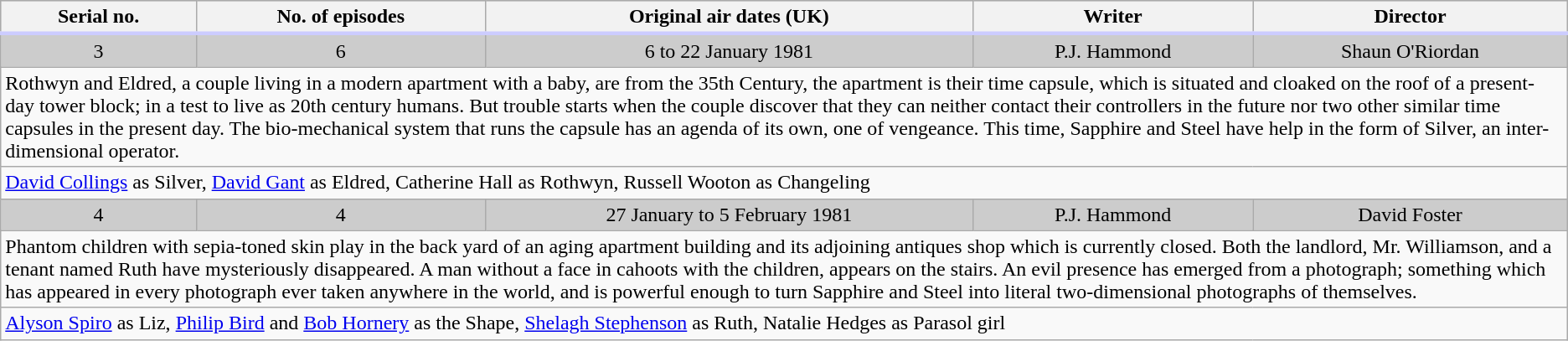<table class="wikitable">
<tr style="background:#ccc; border-bottom:3px solid #ccf;">
<th>Serial no.</th>
<th>No. of episodes</th>
<th>Original air dates (UK)</th>
<th>Writer</th>
<th>Director</th>
</tr>
<tr style="text-align:center; background:#ccc;">
<td>3</td>
<td>6</td>
<td>6 to 22 January 1981</td>
<td>P.J. Hammond</td>
<td>Shaun O'Riordan</td>
</tr>
<tr style="text-align:left;">
<td colspan="5">Rothwyn and Eldred, a couple living in a modern apartment with a baby, are from the 35th Century, the apartment is their time capsule, which is situated and cloaked on the roof of a present-day tower block; in a test to live as 20th century humans. But trouble starts when the couple discover that they can neither contact their controllers in the future nor two other similar time capsules in the present day. The bio-mechanical system that runs the capsule has an agenda of its own, one of vengeance. This time, Sapphire and Steel have help in the form of Silver, an inter-dimensional operator.</td>
</tr>
<tr style="text-align:left;">
<td colspan="5"><a href='#'>David Collings</a> as Silver, <a href='#'>David Gant</a> as Eldred, Catherine Hall as Rothwyn, Russell Wooton as Changeling</td>
</tr>
<tr style="text-align:center; background:#ccc;">
<td>4</td>
<td>4</td>
<td>27 January to 5 February 1981</td>
<td>P.J. Hammond</td>
<td>David Foster</td>
</tr>
<tr style="text-align:left;">
<td colspan="5">Phantom children with sepia-toned skin play in the back yard of an aging apartment building and its adjoining antiques shop which is currently closed. Both the landlord, Mr. Williamson, and a tenant named Ruth have mysteriously disappeared. A man without a face in cahoots with the children, appears on the stairs. An evil presence has emerged from a photograph; something which has appeared in every photograph ever taken anywhere in the world, and is powerful enough to turn Sapphire and Steel into literal two-dimensional photographs of themselves.</td>
</tr>
<tr style="text-align:left;">
<td colspan="5"><a href='#'>Alyson Spiro</a> as Liz, <a href='#'>Philip Bird</a> and <a href='#'>Bob Hornery</a> as the Shape, <a href='#'>Shelagh Stephenson</a> as Ruth, Natalie Hedges as Parasol girl</td>
</tr>
</table>
